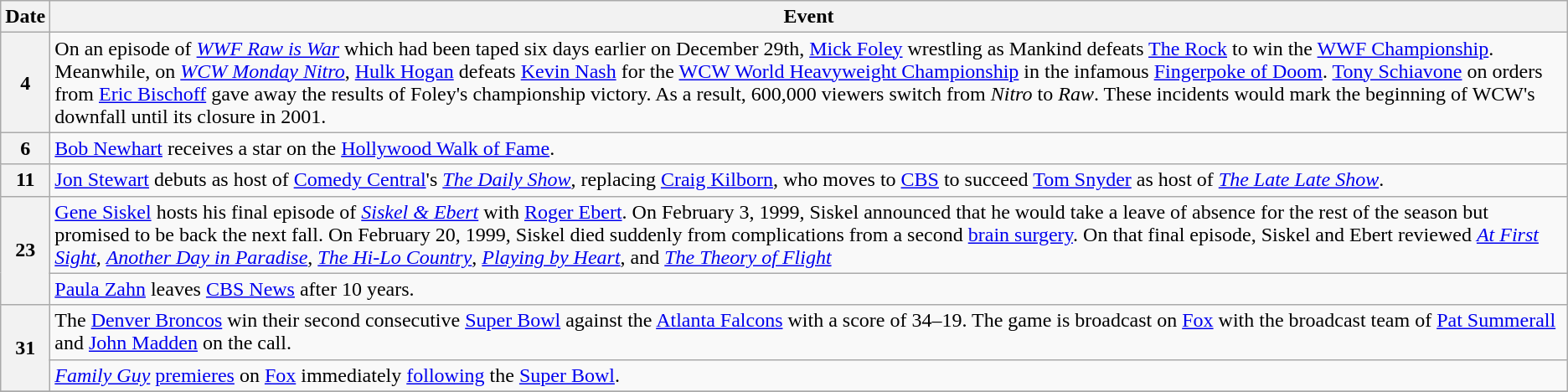<table class="wikitable">
<tr>
<th>Date</th>
<th>Event</th>
</tr>
<tr>
<th>4</th>
<td>On an episode of <em><a href='#'>WWF Raw is War</a></em> which had been taped six days earlier on December 29th, <a href='#'>Mick Foley</a> wrestling as Mankind defeats <a href='#'>The Rock</a> to win the <a href='#'>WWF Championship</a>. Meanwhile, on <em><a href='#'>WCW Monday Nitro</a></em>, <a href='#'>Hulk Hogan</a> defeats <a href='#'>Kevin Nash</a> for the <a href='#'>WCW World Heavyweight Championship</a> in the infamous <a href='#'>Fingerpoke of Doom</a>. <a href='#'>Tony Schiavone</a> on orders from <a href='#'>Eric Bischoff</a> gave away the results of Foley's championship victory. As a result, 600,000 viewers switch from <em>Nitro</em> to <em>Raw</em>. These incidents would mark the beginning of WCW's downfall until its closure in 2001.</td>
</tr>
<tr>
<th>6</th>
<td><a href='#'>Bob Newhart</a> receives a star on the <a href='#'>Hollywood Walk of Fame</a>.</td>
</tr>
<tr>
<th>11</th>
<td><a href='#'>Jon Stewart</a> debuts as host of <a href='#'>Comedy Central</a>'s <em><a href='#'>The Daily Show</a></em>, replacing <a href='#'>Craig Kilborn</a>, who moves to <a href='#'>CBS</a> to succeed <a href='#'>Tom Snyder</a> as host of <em><a href='#'>The Late Late Show</a></em>.</td>
</tr>
<tr>
<th rowspan="2">23</th>
<td><a href='#'>Gene Siskel</a> hosts his final episode of <em><a href='#'>Siskel & Ebert</a></em> with <a href='#'>Roger Ebert</a>. On February 3, 1999, Siskel announced that he would take a leave of absence for the rest of the season but promised to be back the next fall. On February 20, 1999, Siskel died suddenly from complications from a second <a href='#'>brain surgery</a>. On that final episode, Siskel and Ebert reviewed <em><a href='#'>At First Sight</a></em>, <em><a href='#'>Another Day in Paradise</a></em>, <em><a href='#'>The Hi-Lo Country</a></em>, <em><a href='#'>Playing by Heart</a></em>, and <em><a href='#'>The Theory of Flight</a></em></td>
</tr>
<tr>
<td><a href='#'>Paula Zahn</a> leaves <a href='#'>CBS News</a> after 10 years.</td>
</tr>
<tr>
<th rowspan="2">31</th>
<td>The <a href='#'>Denver Broncos</a> win their second consecutive <a href='#'>Super Bowl</a> against the <a href='#'>Atlanta Falcons</a> with a score of 34–19. The game is broadcast on <a href='#'>Fox</a> with the broadcast team of <a href='#'>Pat Summerall</a> and <a href='#'>John Madden</a> on the call.</td>
</tr>
<tr>
<td><em><a href='#'>Family Guy</a></em> <a href='#'>premieres</a> on <a href='#'>Fox</a> immediately <a href='#'>following</a> the <a href='#'>Super Bowl</a>.</td>
</tr>
<tr>
</tr>
</table>
